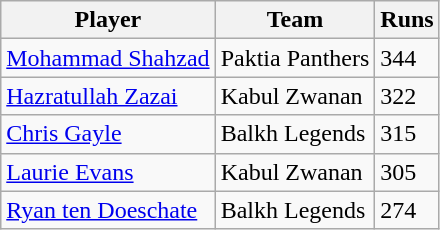<table class="wikitable">
<tr>
<th>Player</th>
<th>Team</th>
<th>Runs</th>
</tr>
<tr>
<td><a href='#'>Mohammad Shahzad</a></td>
<td>Paktia Panthers</td>
<td>344</td>
</tr>
<tr>
<td><a href='#'>Hazratullah Zazai</a></td>
<td>Kabul Zwanan</td>
<td>322</td>
</tr>
<tr>
<td><a href='#'>Chris Gayle</a></td>
<td>Balkh Legends</td>
<td>315</td>
</tr>
<tr>
<td><a href='#'>Laurie Evans</a></td>
<td>Kabul Zwanan</td>
<td>305</td>
</tr>
<tr>
<td><a href='#'>Ryan ten Doeschate</a></td>
<td>Balkh Legends</td>
<td>274</td>
</tr>
</table>
